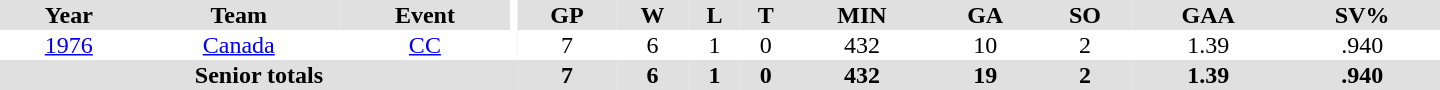<table border="0" cellpadding="1" cellspacing="0" ID="Table3" style="text-align:center; width:60em">
<tr ALIGN="center" bgcolor="#e0e0e0">
<th>Year</th>
<th>Team</th>
<th>Event</th>
<th rowspan="99" bgcolor="#ffffff"></th>
<th>GP</th>
<th>W</th>
<th>L</th>
<th>T</th>
<th>MIN</th>
<th>GA</th>
<th>SO</th>
<th>GAA</th>
<th>SV%</th>
</tr>
<tr>
<td><a href='#'>1976</a></td>
<td><a href='#'>Canada</a></td>
<td><a href='#'>CC</a></td>
<td>7</td>
<td>6</td>
<td>1</td>
<td>0</td>
<td>432</td>
<td>10</td>
<td>2</td>
<td>1.39</td>
<td>.940</td>
</tr>
<tr bgcolor="#e0e0e0">
<th colspan=4>Senior totals</th>
<th>7</th>
<th>6</th>
<th>1</th>
<th>0</th>
<th>432</th>
<th>19</th>
<th>2</th>
<th>1.39</th>
<th>.940</th>
</tr>
</table>
